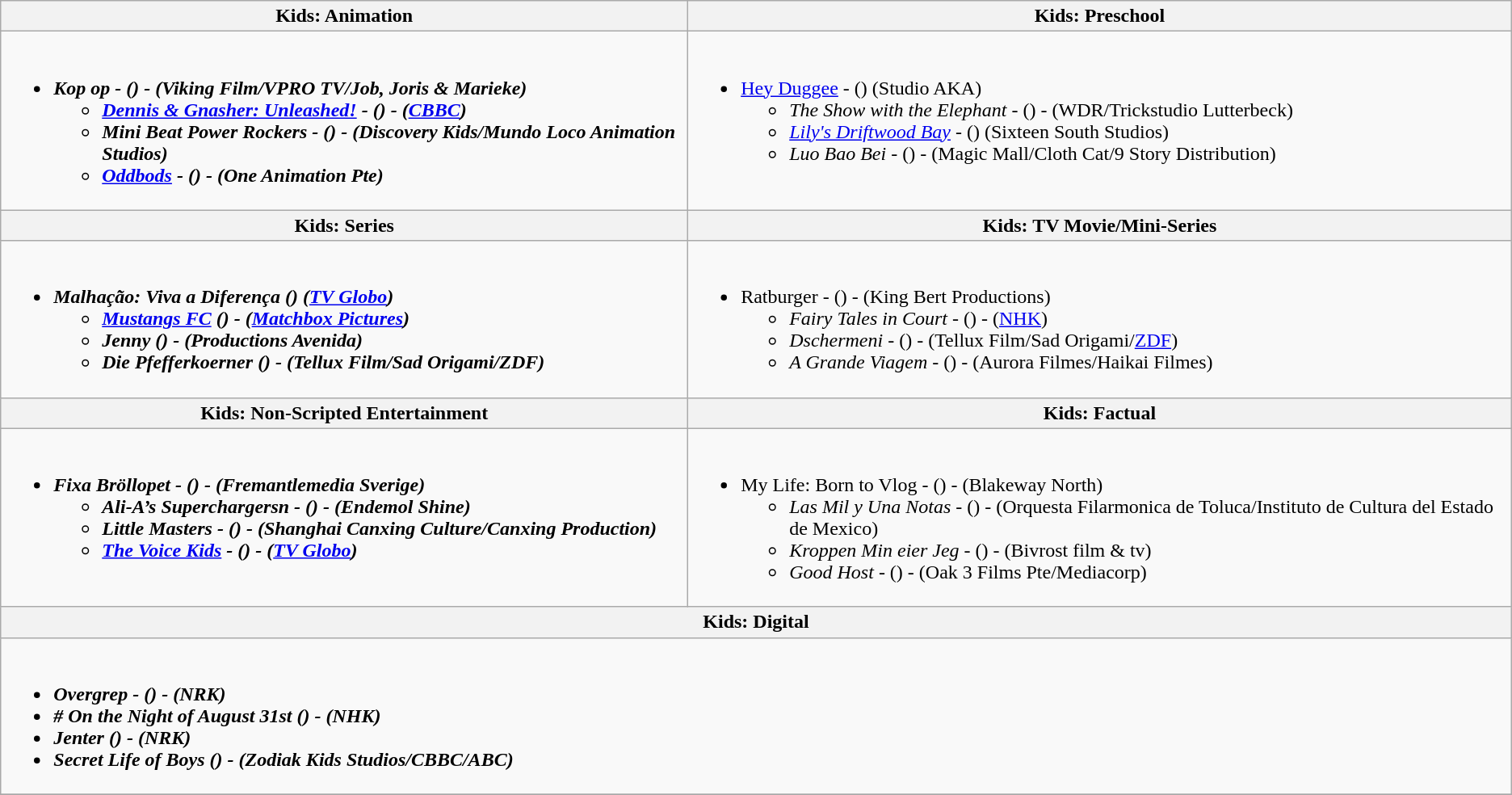<table class="wikitable">
<tr>
<th style:"width:50%">Kids: Animation</th>
<th style:"width:50%">Kids: Preschool</th>
</tr>
<tr>
<td valign="top"><br><ul><li><strong><em>Kop op<em> - () - (Viking Film/VPRO TV/Job, Joris & Marieke)<strong><ul><li></em><a href='#'>Dennis & Gnasher: Unleashed!</a><em> - () - (<a href='#'>CBBC</a>)</li><li></em>Mini Beat Power Rockers<em> - () - (Discovery Kids/Mundo Loco Animation Studios)</li><li></em><a href='#'>Oddbods</a><em> - () - (One Animation Pte)</li></ul></li></ul></td>
<td valign="top"><br><ul><li></em></strong><a href='#'>Hey Duggee</a></em> - () (Studio AKA)</strong><ul><li><em>The Show with the Elephant</em> - () - (WDR/Trickstudio Lutterbeck)</li><li><em><a href='#'>Lily's Driftwood Bay</a></em> - () (Sixteen South Studios)</li><li><em>Luo Bao Bei</em> - () - (Magic Mall/Cloth Cat/9 Story Distribution)</li></ul></li></ul></td>
</tr>
<tr>
<th style:"width:50%">Kids: Series</th>
<th style:"width:50%">Kids: TV Movie/Mini-Series</th>
</tr>
<tr>
<td valign="top"><br><ul><li><strong><em>Malhação: Viva a Diferença<em> () (<a href='#'>TV Globo</a>)<strong><ul><li></em><a href='#'>Mustangs FC</a><em> () - (<a href='#'>Matchbox Pictures</a>)</li><li></em>Jenny<em> () - (Productions Avenida)</li><li></em>Die Pfefferkoerner<em> () - (Tellux Film/Sad Origami/ZDF)</li></ul></li></ul></td>
<td valign="top"><br><ul><li></em></strong>Ratburger</em> - () - (King Bert Productions)</strong><ul><li><em>Fairy Tales in Court</em> - () - (<a href='#'>NHK</a>)</li><li><em>Dschermeni</em> - () - (Tellux Film/Sad Origami/<a href='#'>ZDF</a>)</li><li><em>A Grande Viagem</em> - () - (Aurora Filmes/Haikai Filmes)</li></ul></li></ul></td>
</tr>
<tr>
<th style:"width:50%">Kids: Non-Scripted Entertainment</th>
<th style:"width:50%">Kids: Factual</th>
</tr>
<tr>
<td valign="top"><br><ul><li><strong><em>Fixa Bröllopet<em> - () - (Fremantlemedia Sverige)<strong><ul><li></em>Ali-A’s Superchargersn<em> - () - (Endemol Shine)</li><li></em>Little Masters<em> - () - (Shanghai Canxing Culture/Canxing Production)</li><li></em><a href='#'>The Voice Kids</a><em> - () - (<a href='#'>TV Globo</a>)</li></ul></li></ul></td>
<td valign="top"><br><ul><li></em></strong>My Life: Born to Vlog</em> - () - (Blakeway North)</strong><ul><li><em>Las Mil y Una Notas</em> - () - (Orquesta Filarmonica de Toluca/Instituto de Cultura del Estado de Mexico)</li><li><em>Kroppen Min eier Jeg</em> - () - (Bivrost film & tv)</li><li><em>Good Host</em> - () - (Oak 3 Films Pte/Mediacorp)</li></ul></li></ul></td>
</tr>
<tr>
<th colspan="2";"width:50%">Kids: Digital</th>
</tr>
<tr>
<td colspan="2" style="vertical-align:top;"><br><ul><li><strong><em>Overgrep<em> - () - (NRK)<strong></li><li></em># On the Night of August 31st<em> () - (NHK)</li><li></em>Jenter<em> () - (NRK)</li><li></em>Secret Life of Boys<em> () - (Zodiak Kids Studios/CBBC/ABC)</li></ul></td>
</tr>
<tr>
</tr>
</table>
